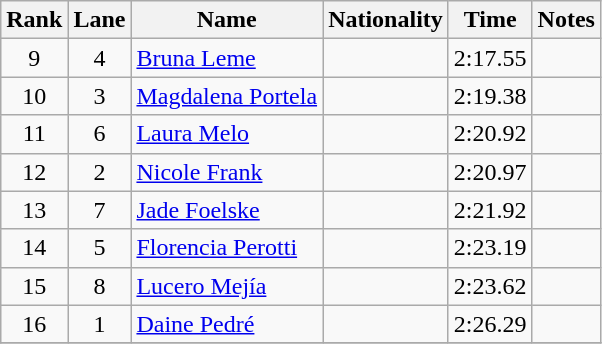<table class="wikitable sortable" style="text-align:center">
<tr>
<th>Rank</th>
<th>Lane</th>
<th>Name</th>
<th>Nationality</th>
<th>Time</th>
<th>Notes</th>
</tr>
<tr>
<td>9</td>
<td>4</td>
<td align="left"><a href='#'>Bruna Leme</a></td>
<td align="left"></td>
<td>2:17.55</td>
<td></td>
</tr>
<tr>
<td>10</td>
<td>3</td>
<td align="left"><a href='#'>Magdalena Portela</a></td>
<td align="left"></td>
<td>2:19.38</td>
<td></td>
</tr>
<tr>
<td>11</td>
<td>6</td>
<td align="left"><a href='#'>Laura Melo</a></td>
<td align="left"></td>
<td>2:20.92</td>
<td></td>
</tr>
<tr>
<td>12</td>
<td>2</td>
<td align="left"><a href='#'>Nicole Frank</a></td>
<td align="left"></td>
<td>2:20.97</td>
<td></td>
</tr>
<tr>
<td>13</td>
<td>7</td>
<td align="left"><a href='#'>Jade Foelske</a></td>
<td align="left"></td>
<td>2:21.92</td>
<td></td>
</tr>
<tr>
<td>14</td>
<td>5</td>
<td align="left"><a href='#'>Florencia Perotti</a></td>
<td align="left"></td>
<td>2:23.19</td>
<td></td>
</tr>
<tr>
<td>15</td>
<td>8</td>
<td align="left"><a href='#'>Lucero Mejía</a></td>
<td align="left"></td>
<td>2:23.62</td>
<td></td>
</tr>
<tr>
<td>16</td>
<td>1</td>
<td align="left"><a href='#'>Daine Pedré</a></td>
<td align="left"></td>
<td>2:26.29</td>
<td></td>
</tr>
<tr>
</tr>
</table>
